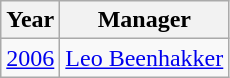<table class="wikitable">
<tr>
<th>Year</th>
<th>Manager</th>
</tr>
<tr>
<td align=center><a href='#'>2006</a></td>
<td> <a href='#'>Leo Beenhakker</a></td>
</tr>
</table>
